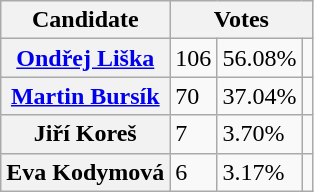<table class="wikitable">
<tr>
<th>Candidate</th>
<th colspan=3>Votes</th>
</tr>
<tr>
<th><a href='#'>Ondřej Liška</a></th>
<td>106</td>
<td>56.08%</td>
<td></td>
</tr>
<tr>
<th><a href='#'>Martin Bursík</a></th>
<td>70</td>
<td>37.04%</td>
<td></td>
</tr>
<tr>
<th>Jiří Koreš</th>
<td>7</td>
<td>3.70%</td>
<td></td>
</tr>
<tr>
<th>Eva Kodymová</th>
<td>6</td>
<td>3.17%</td>
<td></td>
</tr>
</table>
